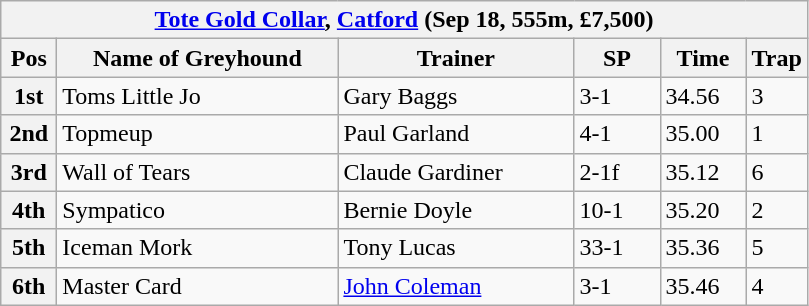<table class="wikitable">
<tr>
<th colspan="6"><a href='#'>Tote Gold Collar</a>, <a href='#'>Catford</a> (Sep 18, 555m, £7,500)</th>
</tr>
<tr>
<th width=30>Pos</th>
<th width=180>Name of Greyhound</th>
<th width=150>Trainer</th>
<th width=50>SP</th>
<th width=50>Time</th>
<th width=30>Trap</th>
</tr>
<tr>
<th>1st</th>
<td>Toms Little Jo</td>
<td>Gary Baggs</td>
<td>3-1</td>
<td>34.56</td>
<td>3</td>
</tr>
<tr>
<th>2nd</th>
<td>Topmeup</td>
<td>Paul Garland</td>
<td>4-1</td>
<td>35.00</td>
<td>1</td>
</tr>
<tr>
<th>3rd</th>
<td>Wall of Tears</td>
<td>Claude Gardiner</td>
<td>2-1f</td>
<td>35.12</td>
<td>6</td>
</tr>
<tr>
<th>4th</th>
<td>Sympatico</td>
<td>Bernie Doyle</td>
<td>10-1</td>
<td>35.20</td>
<td>2</td>
</tr>
<tr>
<th>5th</th>
<td>Iceman Mork</td>
<td>Tony Lucas</td>
<td>33-1</td>
<td>35.36</td>
<td>5</td>
</tr>
<tr>
<th>6th</th>
<td>Master Card</td>
<td><a href='#'>John Coleman</a></td>
<td>3-1</td>
<td>35.46</td>
<td>4</td>
</tr>
</table>
